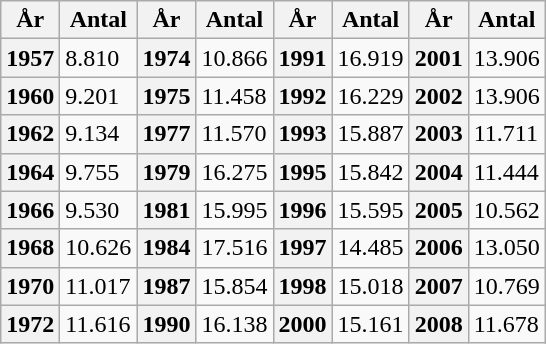<table class="wikitable">
<tr>
<th>År</th>
<th>Antal</th>
<th>År</th>
<th>Antal</th>
<th>År</th>
<th>Antal</th>
<th>År</th>
<th>Antal</th>
</tr>
<tr>
<th>1957</th>
<td>8.810</td>
<th>1974</th>
<td>10.866</td>
<th>1991</th>
<td>16.919</td>
<th>2001</th>
<td>13.906</td>
</tr>
<tr>
<th>1960</th>
<td>9.201</td>
<th>1975</th>
<td>11.458</td>
<th>1992</th>
<td>16.229</td>
<th>2002</th>
<td>13.906</td>
</tr>
<tr>
<th>1962</th>
<td>9.134</td>
<th>1977</th>
<td>11.570</td>
<th>1993</th>
<td>15.887</td>
<th>2003</th>
<td>11.711</td>
</tr>
<tr>
<th>1964</th>
<td>9.755</td>
<th>1979</th>
<td>16.275</td>
<th>1995</th>
<td>15.842</td>
<th>2004</th>
<td>11.444</td>
</tr>
<tr>
<th>1966</th>
<td>9.530</td>
<th>1981</th>
<td>15.995</td>
<th>1996</th>
<td>15.595</td>
<th>2005</th>
<td>10.562</td>
</tr>
<tr>
<th>1968</th>
<td>10.626</td>
<th>1984</th>
<td>17.516</td>
<th>1997</th>
<td>14.485</td>
<th>2006</th>
<td>13.050</td>
</tr>
<tr>
<th>1970</th>
<td>11.017</td>
<th>1987</th>
<td>15.854</td>
<th>1998</th>
<td>15.018</td>
<th>2007</th>
<td>10.769</td>
</tr>
<tr>
<th>1972</th>
<td>11.616</td>
<th>1990</th>
<td>16.138</td>
<th>2000</th>
<td>15.161</td>
<th>2008</th>
<td>11.678</td>
</tr>
</table>
